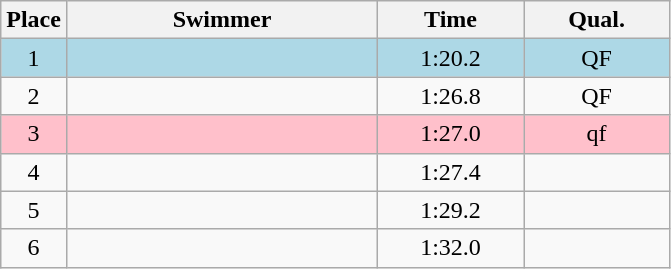<table class=wikitable style="text-align:center">
<tr>
<th>Place</th>
<th width=200>Swimmer</th>
<th width=90>Time</th>
<th width=90>Qual.</th>
</tr>
<tr bgcolor=lightblue>
<td>1</td>
<td align=left></td>
<td>1:20.2</td>
<td>QF</td>
</tr>
<tr>
<td>2</td>
<td align=left></td>
<td>1:26.8</td>
<td>QF</td>
</tr>
<tr bgcolor=pink>
<td>3</td>
<td align=left></td>
<td>1:27.0</td>
<td>qf</td>
</tr>
<tr>
<td>4</td>
<td align=left></td>
<td>1:27.4</td>
<td></td>
</tr>
<tr>
<td>5</td>
<td align=left></td>
<td>1:29.2</td>
<td></td>
</tr>
<tr>
<td>6</td>
<td align=left></td>
<td>1:32.0</td>
<td></td>
</tr>
</table>
